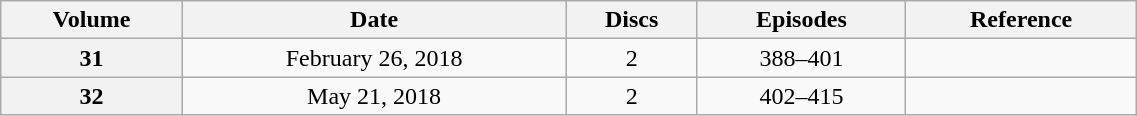<table class="wikitable" style="text-align: center; width: 60%;">
<tr>
<th scope="col" 175px;>Volume</th>
<th scope="col" 125px;>Date</th>
<th scope="col">Discs</th>
<th scope="col">Episodes</th>
<th scope="col">Reference</th>
</tr>
<tr>
<th scope="row">31</th>
<td>February 26, 2018</td>
<td>2</td>
<td>388–401</td>
<td></td>
</tr>
<tr>
<th scope="row">32</th>
<td>May 21, 2018</td>
<td>2</td>
<td>402–415</td>
<td></td>
</tr>
</table>
